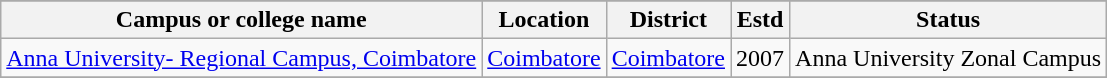<table class="wikitable sortable">
<tr>
</tr>
<tr>
<th>Campus or college name</th>
<th>Location</th>
<th>District</th>
<th>Estd</th>
<th>Status</th>
</tr>
<tr>
<td><a href='#'>Anna University- Regional Campus, Coimbatore</a></td>
<td><a href='#'>Coimbatore</a></td>
<td><a href='#'>Coimbatore</a></td>
<td>2007</td>
<td>Anna University Zonal Campus</td>
</tr>
<tr>
</tr>
</table>
